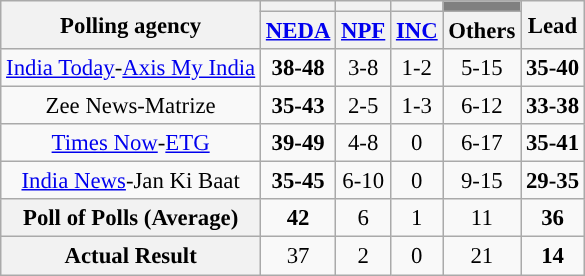<table class="wikitable sortable" style="text-align:center; font-size:95%">
<tr>
<th rowspan="2">Polling agency</th>
<th style="background:"></th>
<th style="background:"></th>
<th style="text-align:center; background:"></th>
<th style="background:gray;"></th>
<th rowspan="2">Lead</th>
</tr>
<tr>
<th><a href='#'>NEDA</a></th>
<th><a href='#'>NPF</a></th>
<th><a href='#'>INC</a></th>
<th>Others</th>
</tr>
<tr>
<td><a href='#'>India Today</a>-<a href='#'>Axis My India</a></td>
<td><strong>38-48</strong></td>
<td>3-8</td>
<td>1-2</td>
<td>5-15</td>
<td><strong>35-40</strong></td>
</tr>
<tr>
<td>Zee News-Matrize</td>
<td><strong>35-43</strong></td>
<td>2-5</td>
<td>1-3</td>
<td>6-12</td>
<td><strong>33-38</strong></td>
</tr>
<tr>
<td><a href='#'>Times Now</a>-<a href='#'>ETG</a></td>
<td><strong>39-49</strong></td>
<td>4-8</td>
<td>0</td>
<td>6-17</td>
<td><strong>35-41</strong></td>
</tr>
<tr>
<td><a href='#'>India News</a>-Jan Ki Baat</td>
<td><strong>35-45</strong></td>
<td>6-10</td>
<td>0</td>
<td>9-15</td>
<td><strong>29-35</strong></td>
</tr>
<tr>
<th>Poll of Polls (Average)</th>
<td><strong>42</strong></td>
<td>6</td>
<td>1</td>
<td>11</td>
<td><strong>36</strong></td>
</tr>
<tr>
<th>Actual Result</th>
<td>37</td>
<td>2</td>
<td>0</td>
<td>21</td>
<td><strong>14</strong></td>
</tr>
</table>
